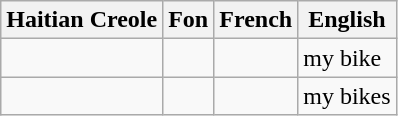<table class="wikitable">
<tr>
<th scope="col">Haitian Creole</th>
<th>Fon</th>
<th>French</th>
<th>English</th>
</tr>
<tr>
<td></td>
<td></td>
<td></td>
<td>my bike</td>
</tr>
<tr>
<td></td>
<td></td>
<td></td>
<td>my bikes</td>
</tr>
</table>
